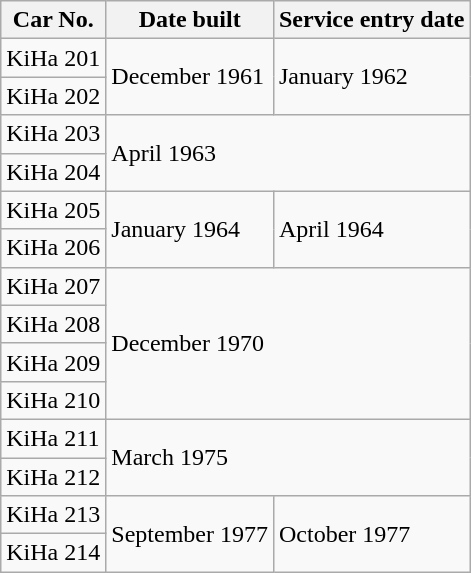<table class="wikitable">
<tr>
<th>Car No.</th>
<th>Date built</th>
<th>Service entry date</th>
</tr>
<tr>
<td>KiHa 201</td>
<td rowspan="2">December 1961</td>
<td rowspan="2">January 1962</td>
</tr>
<tr>
<td>KiHa 202</td>
</tr>
<tr>
<td>KiHa 203</td>
<td colspan="2" rowspan="2">April 1963</td>
</tr>
<tr>
<td>KiHa 204</td>
</tr>
<tr>
<td>KiHa 205</td>
<td rowspan="2">January 1964</td>
<td rowspan="2">April 1964</td>
</tr>
<tr>
<td>KiHa 206</td>
</tr>
<tr>
<td>KiHa 207</td>
<td colspan="2" rowspan="4">December 1970</td>
</tr>
<tr>
<td>KiHa 208</td>
</tr>
<tr>
<td>KiHa 209</td>
</tr>
<tr>
<td>KiHa 210</td>
</tr>
<tr>
<td>KiHa 211</td>
<td colspan="2" rowspan="2">March 1975</td>
</tr>
<tr>
<td>KiHa 212</td>
</tr>
<tr>
<td>KiHa 213</td>
<td rowspan="2">September 1977</td>
<td rowspan="2">October 1977</td>
</tr>
<tr>
<td>KiHa 214</td>
</tr>
</table>
